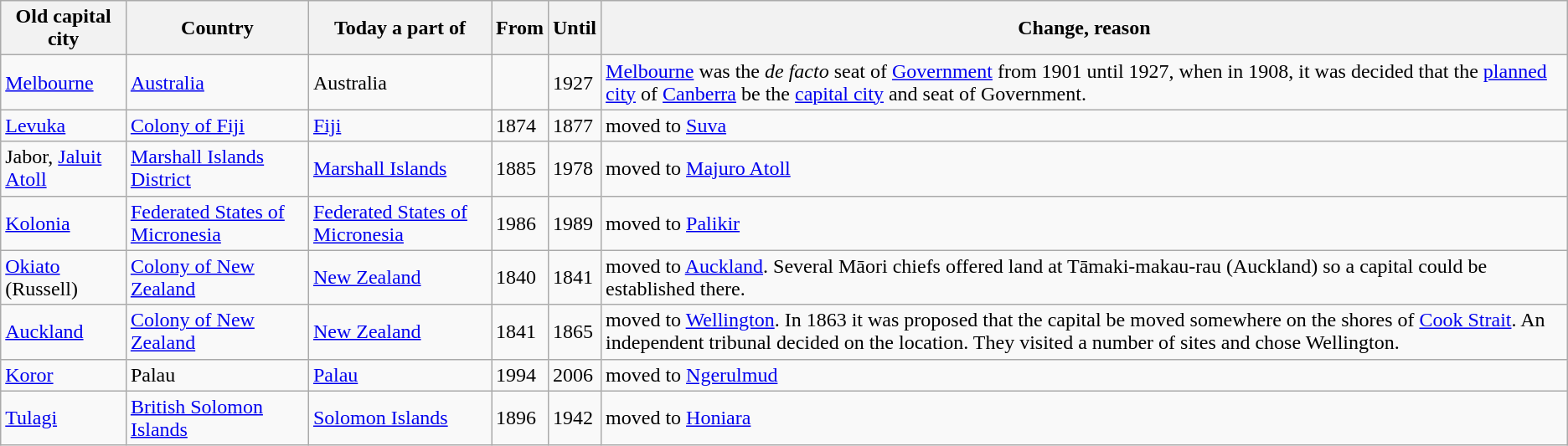<table class="wikitable sortable">
<tr>
<th>Old capital city</th>
<th>Country</th>
<th>Today a part of</th>
<th data-sort-type="number">From</th>
<th data-sort-type="number">Until</th>
<th>Change, reason</th>
</tr>
<tr>
<td><a href='#'>Melbourne</a></td>
<td><a href='#'>Australia</a></td>
<td>Australia</td>
<td></td>
<td>1927</td>
<td><a href='#'>Melbourne</a> was the <em>de facto</em> seat of <a href='#'>Government</a> from 1901 until 1927, when in 1908, it was decided that the <a href='#'>planned city</a> of <a href='#'>Canberra</a> be the <a href='#'>capital city</a> and seat of Government.</td>
</tr>
<tr>
<td><a href='#'>Levuka</a></td>
<td><a href='#'>Colony of Fiji</a></td>
<td><a href='#'>Fiji</a></td>
<td>1874</td>
<td>1877</td>
<td>moved to <a href='#'>Suva</a></td>
</tr>
<tr>
<td>Jabor, <a href='#'>Jaluit Atoll</a></td>
<td><a href='#'>Marshall Islands District</a></td>
<td><a href='#'>Marshall Islands</a></td>
<td>1885</td>
<td>1978</td>
<td>moved to <a href='#'>Majuro Atoll</a></td>
</tr>
<tr>
<td><a href='#'>Kolonia</a></td>
<td><a href='#'>Federated States of Micronesia</a></td>
<td><a href='#'>Federated States of Micronesia</a></td>
<td>1986</td>
<td>1989</td>
<td>moved to <a href='#'>Palikir</a></td>
</tr>
<tr>
<td><a href='#'>Okiato</a> (Russell)</td>
<td><a href='#'>Colony of New Zealand</a></td>
<td><a href='#'>New Zealand</a></td>
<td>1840</td>
<td>1841</td>
<td>moved to <a href='#'>Auckland</a>. Several Māori chiefs offered land at Tāmaki-makau-rau (Auckland) so a capital could be established there.</td>
</tr>
<tr>
<td><a href='#'>Auckland</a></td>
<td><a href='#'>Colony of New Zealand</a></td>
<td><a href='#'>New Zealand</a></td>
<td>1841</td>
<td>1865</td>
<td>moved to <a href='#'>Wellington</a>. In 1863 it was proposed that the capital be moved somewhere on the shores of <a href='#'>Cook Strait</a>. An independent tribunal decided on the location. They visited a number of sites and chose Wellington.</td>
</tr>
<tr>
<td><a href='#'>Koror</a></td>
<td>Palau</td>
<td><a href='#'>Palau</a></td>
<td>1994</td>
<td>2006</td>
<td>moved to <a href='#'>Ngerulmud</a></td>
</tr>
<tr>
<td><a href='#'>Tulagi</a></td>
<td><a href='#'>British Solomon Islands</a></td>
<td><a href='#'>Solomon Islands</a></td>
<td>1896</td>
<td>1942</td>
<td>moved to <a href='#'>Honiara</a></td>
</tr>
</table>
